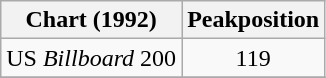<table class="wikitable">
<tr>
<th>Chart (1992)</th>
<th>Peakposition</th>
</tr>
<tr>
<td>US <em>Billboard</em> 200</td>
<td align="center">119</td>
</tr>
<tr>
</tr>
</table>
